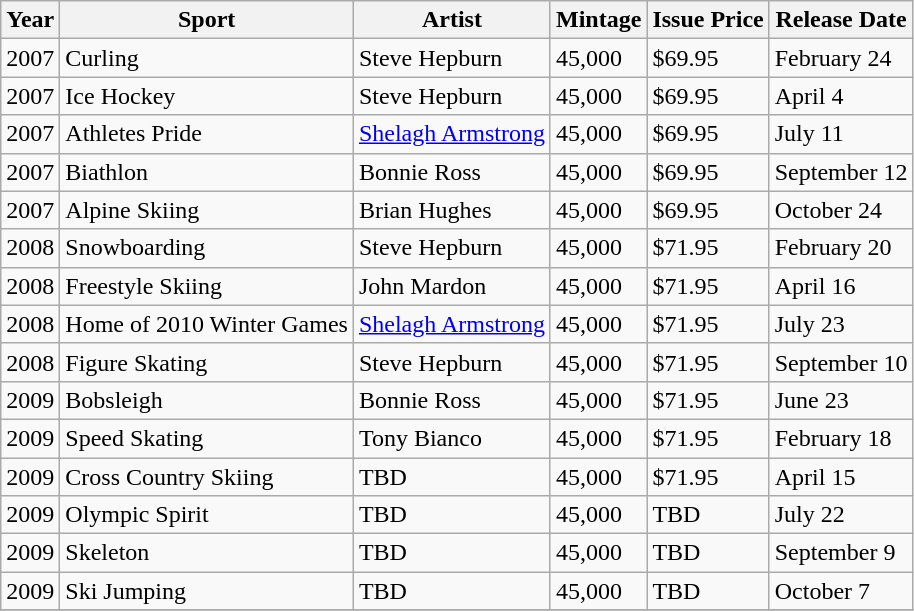<table class="wikitable">
<tr>
<th>Year</th>
<th>Sport</th>
<th>Artist</th>
<th>Mintage</th>
<th>Issue Price</th>
<th>Release Date</th>
</tr>
<tr>
<td>2007</td>
<td>Curling</td>
<td>Steve Hepburn</td>
<td>45,000</td>
<td>$69.95</td>
<td>February 24</td>
</tr>
<tr>
<td>2007</td>
<td>Ice Hockey</td>
<td>Steve Hepburn</td>
<td>45,000</td>
<td>$69.95</td>
<td>April 4</td>
</tr>
<tr>
<td>2007</td>
<td>Athletes Pride</td>
<td><a href='#'>Shelagh Armstrong</a></td>
<td>45,000</td>
<td>$69.95</td>
<td>July 11</td>
</tr>
<tr>
<td>2007</td>
<td>Biathlon</td>
<td>Bonnie Ross</td>
<td>45,000</td>
<td>$69.95</td>
<td>September 12</td>
</tr>
<tr>
<td>2007</td>
<td>Alpine Skiing</td>
<td>Brian Hughes</td>
<td>45,000</td>
<td>$69.95</td>
<td>October 24</td>
</tr>
<tr>
<td>2008</td>
<td>Snowboarding</td>
<td>Steve Hepburn</td>
<td>45,000</td>
<td>$71.95</td>
<td>February 20</td>
</tr>
<tr>
<td>2008</td>
<td>Freestyle Skiing</td>
<td>John Mardon</td>
<td>45,000</td>
<td>$71.95</td>
<td>April 16</td>
</tr>
<tr>
<td>2008</td>
<td>Home of 2010 Winter Games</td>
<td><a href='#'>Shelagh Armstrong</a></td>
<td>45,000</td>
<td>$71.95</td>
<td>July 23</td>
</tr>
<tr>
<td>2008</td>
<td>Figure Skating</td>
<td>Steve Hepburn</td>
<td>45,000</td>
<td>$71.95</td>
<td>September 10</td>
</tr>
<tr>
<td>2009</td>
<td>Bobsleigh</td>
<td>Bonnie Ross</td>
<td>45,000</td>
<td>$71.95</td>
<td>June 23</td>
</tr>
<tr>
<td>2009</td>
<td>Speed Skating</td>
<td>Tony Bianco</td>
<td>45,000</td>
<td>$71.95</td>
<td>February 18</td>
</tr>
<tr>
<td>2009</td>
<td>Cross Country Skiing</td>
<td>TBD</td>
<td>45,000</td>
<td>$71.95</td>
<td>April 15</td>
</tr>
<tr>
<td>2009</td>
<td>Olympic Spirit</td>
<td>TBD</td>
<td>45,000</td>
<td>TBD</td>
<td>July 22</td>
</tr>
<tr>
<td>2009</td>
<td>Skeleton</td>
<td>TBD</td>
<td>45,000</td>
<td>TBD</td>
<td>September 9</td>
</tr>
<tr>
<td>2009</td>
<td>Ski Jumping</td>
<td>TBD</td>
<td>45,000</td>
<td>TBD</td>
<td>October 7</td>
</tr>
<tr>
</tr>
</table>
